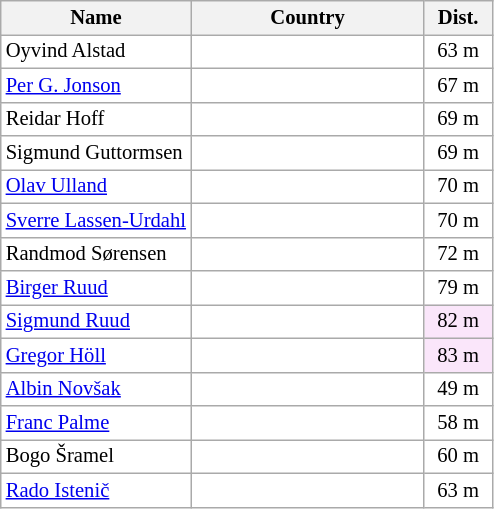<table class="wikitable collapsible autocollapse sortable" cellpadding="3" cellspacing="0" border="1" style="background:#fff; font-size:86%; width:26%; line-height:16px; border:grey solid 1px; border-collapse:collapse;">
<tr>
<th width="135">Name</th>
<th width="175">Country</th>
<th width="42">Dist.</th>
</tr>
<tr>
<td>Oyvind Alstad</td>
<td></td>
<td align=center>63 m</td>
</tr>
<tr>
<td><a href='#'>Per G. Jonson</a></td>
<td></td>
<td align=center>67 m</td>
</tr>
<tr>
<td>Reidar Hoff</td>
<td></td>
<td align=center>69 m</td>
</tr>
<tr>
<td>Sigmund Guttormsen</td>
<td></td>
<td align=center>69 m</td>
</tr>
<tr>
<td><a href='#'>Olav Ulland</a></td>
<td></td>
<td align=center>70 m</td>
</tr>
<tr>
<td><a href='#'>Sverre Lassen-Urdahl</a></td>
<td></td>
<td align=center>70 m</td>
</tr>
<tr>
<td>Randmod Sørensen</td>
<td></td>
<td align=center>72 m</td>
</tr>
<tr>
<td><a href='#'>Birger Ruud</a></td>
<td></td>
<td align=center>79 m</td>
</tr>
<tr>
<td><a href='#'>Sigmund Ruud</a></td>
<td></td>
<td align=center bgcolor=#FAE6FA>82 m</td>
</tr>
<tr>
<td><a href='#'>Gregor Höll</a></td>
<td></td>
<td align=center bgcolor=#FAE6FA>83 m</td>
</tr>
<tr>
<td><a href='#'>Albin Novšak</a></td>
<td></td>
<td align=center>49 m</td>
</tr>
<tr>
<td><a href='#'>Franc Palme</a></td>
<td></td>
<td align=center>58 m</td>
</tr>
<tr>
<td>Bogo Šramel</td>
<td></td>
<td align=center>60 m</td>
</tr>
<tr>
<td><a href='#'>Rado Istenič</a></td>
<td></td>
<td align=center>63 m</td>
</tr>
</table>
